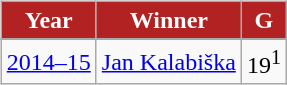<table>
<tr>
<td valign="top"><br><table class="wikitable">
<tr>
<th style="color:white; background:#B22222;">Year</th>
<th style="color:white; background:#B22222;">Winner</th>
<th style="color:white; background:#B22222;">G</th>
</tr>
<tr>
</tr>
<tr align=left>
<td><a href='#'>2014–15</a></td>
<td> <a href='#'>Jan Kalabiška</a></td>
<td>19<sup>1</sup></td>
</tr>
</table>
</td>
</tr>
</table>
